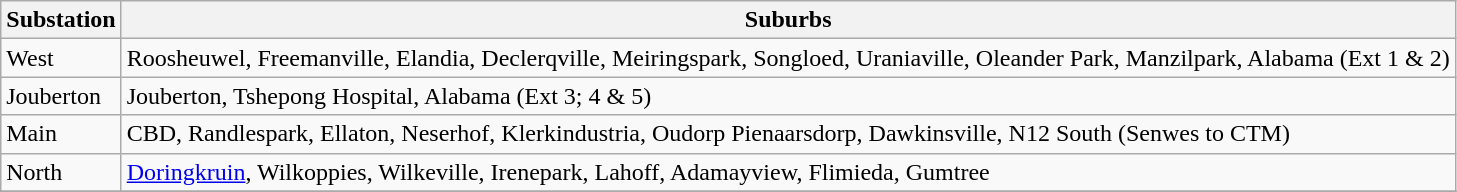<table class= "wikitable sortable">
<tr>
<th>Substation</th>
<th>Suburbs</th>
</tr>
<tr>
<td>West</td>
<td>Roosheuwel, Freemanville, Elandia, Declerqville, Meiringspark, Songloed, Uraniaville, Oleander Park, Manzilpark, Alabama (Ext 1 & 2)</td>
</tr>
<tr>
<td>Jouberton</td>
<td>Jouberton, Tshepong Hospital, Alabama  (Ext 3; 4 & 5)</td>
</tr>
<tr>
<td>Main</td>
<td>CBD, Randlespark, Ellaton, Neserhof, Klerkindustria, Oudorp Pienaarsdorp, Dawkinsville, N12 South (Senwes to CTM)</td>
</tr>
<tr>
<td>North</td>
<td><a href='#'>Doringkruin</a>, Wilkoppies, Wilkeville, Irenepark, Lahoff, Adamayview, Flimieda,  Gumtree</td>
</tr>
<tr>
</tr>
</table>
